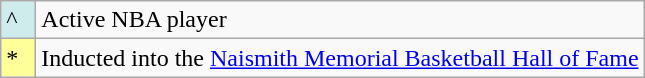<table class="wikitable">
<tr>
<td style="background:#CFECEC; width:1em">^</td>
<td>Active NBA player</td>
</tr>
<tr>
<td style="background:#FFFF99; width:1em">*</td>
<td>Inducted into the <a href='#'>Naismith Memorial Basketball Hall of Fame</a></td>
</tr>
</table>
